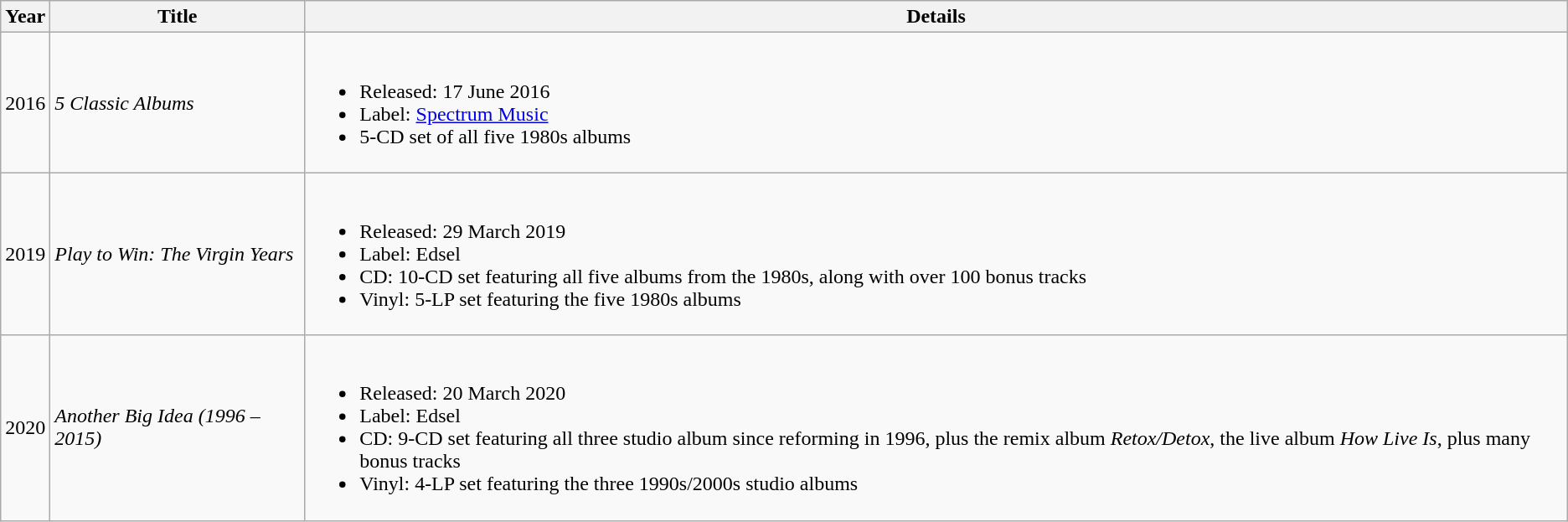<table class="wikitable">
<tr>
<th>Year</th>
<th>Title</th>
<th>Details</th>
</tr>
<tr>
<td>2016</td>
<td><em>5 Classic Albums</em></td>
<td><br><ul><li>Released: 17 June 2016</li><li>Label: <a href='#'>Spectrum Music</a></li><li>5-CD set of all five 1980s albums</li></ul></td>
</tr>
<tr>
<td style="text-align:center;">2019</td>
<td align="left"><em>Play to Win: The Virgin Years</em></td>
<td><br><ul><li>Released: 29 March 2019</li><li>Label: Edsel</li><li>CD: 10-CD set featuring all five albums from the 1980s, along with over 100 bonus tracks</li><li>Vinyl: 5-LP set featuring the five 1980s albums</li></ul></td>
</tr>
<tr>
<td>2020</td>
<td><em>Another Big Idea (1996 – 2015)</em></td>
<td><br><ul><li>Released: 20 March 2020</li><li>Label: Edsel</li><li>CD: 9-CD set featuring all three studio album since reforming in 1996, plus the remix album <em>Retox/Detox</em>, the live album <em>How Live Is</em>, plus many bonus tracks</li><li>Vinyl: 4-LP set featuring the three 1990s/2000s studio albums</li></ul></td>
</tr>
</table>
